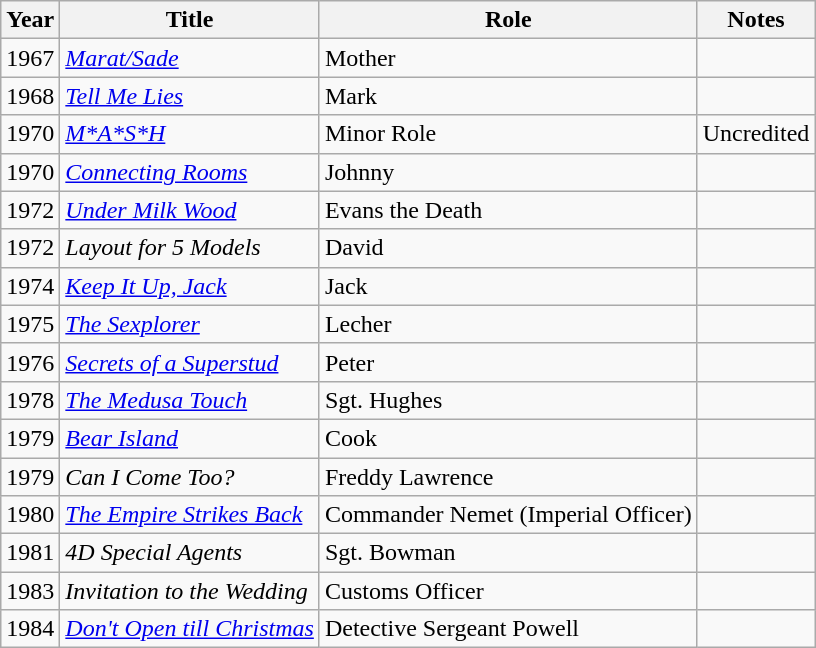<table class="wikitable">
<tr>
<th>Year</th>
<th>Title</th>
<th>Role</th>
<th>Notes</th>
</tr>
<tr>
<td>1967</td>
<td><em><a href='#'>Marat/Sade</a></em></td>
<td>Mother</td>
<td></td>
</tr>
<tr>
<td>1968</td>
<td><em><a href='#'>Tell Me Lies</a></em></td>
<td>Mark</td>
<td></td>
</tr>
<tr>
<td>1970</td>
<td><em><a href='#'>M*A*S*H</a></em></td>
<td>Minor Role</td>
<td>Uncredited</td>
</tr>
<tr>
<td>1970</td>
<td><em><a href='#'>Connecting Rooms</a></em></td>
<td>Johnny</td>
<td></td>
</tr>
<tr>
<td>1972</td>
<td><em><a href='#'>Under Milk Wood</a></em></td>
<td>Evans the Death</td>
<td></td>
</tr>
<tr>
<td>1972</td>
<td><em>Layout for 5 Models</em></td>
<td>David</td>
<td></td>
</tr>
<tr>
<td>1974</td>
<td><em><a href='#'>Keep It Up, Jack</a></em></td>
<td>Jack</td>
<td></td>
</tr>
<tr>
<td>1975</td>
<td><em><a href='#'>The Sexplorer</a></em></td>
<td>Lecher</td>
<td></td>
</tr>
<tr>
<td>1976</td>
<td><em><a href='#'>Secrets of a Superstud</a></em></td>
<td>Peter</td>
<td></td>
</tr>
<tr>
<td>1978</td>
<td><em><a href='#'>The Medusa Touch</a></em></td>
<td>Sgt. Hughes</td>
<td></td>
</tr>
<tr>
<td>1979</td>
<td><em><a href='#'>Bear Island</a></em></td>
<td>Cook</td>
<td></td>
</tr>
<tr>
<td>1979</td>
<td><em>Can I Come Too?</em></td>
<td>Freddy Lawrence</td>
<td></td>
</tr>
<tr>
<td>1980</td>
<td><em><a href='#'>The Empire Strikes Back</a></em></td>
<td>Commander Nemet (Imperial Officer)</td>
<td></td>
</tr>
<tr>
<td>1981</td>
<td><em>4D Special Agents</em></td>
<td>Sgt. Bowman</td>
<td></td>
</tr>
<tr>
<td>1983</td>
<td><em>Invitation to the Wedding</em></td>
<td>Customs Officer</td>
<td></td>
</tr>
<tr>
<td>1984</td>
<td><em><a href='#'>Don't Open till Christmas</a></em></td>
<td>Detective Sergeant Powell</td>
<td></td>
</tr>
</table>
